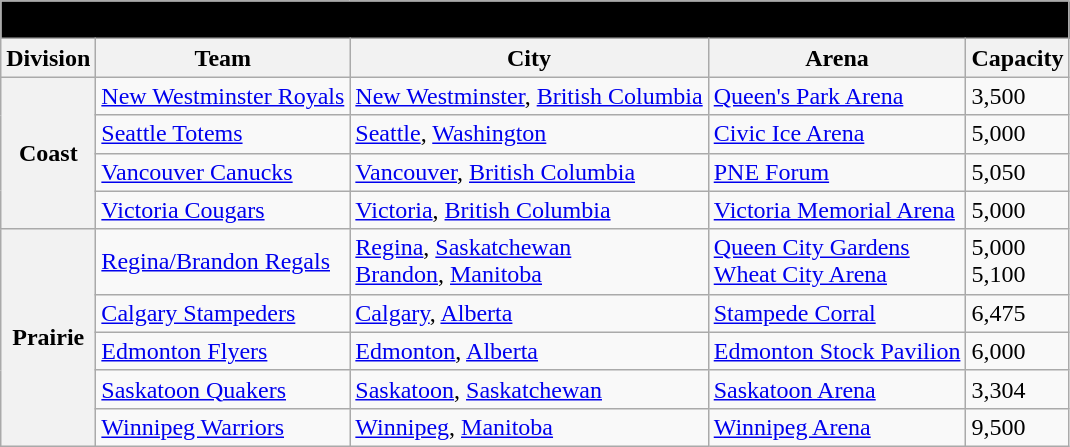<table class="wikitable" style="width:auto">
<tr>
<td bgcolor="#000000" align="center" colspan="6"><strong><span>1955–56 Western Hockey League</span></strong></td>
</tr>
<tr>
<th>Division</th>
<th>Team</th>
<th>City</th>
<th>Arena</th>
<th>Capacity</th>
</tr>
<tr>
<th rowspan="4">Coast</th>
<td><a href='#'>New Westminster Royals</a></td>
<td><a href='#'>New Westminster</a>, <a href='#'>British Columbia</a></td>
<td><a href='#'>Queen's Park Arena</a></td>
<td>3,500</td>
</tr>
<tr>
<td><a href='#'>Seattle Totems</a></td>
<td><a href='#'>Seattle</a>, <a href='#'>Washington</a></td>
<td><a href='#'>Civic Ice Arena</a></td>
<td>5,000</td>
</tr>
<tr>
<td><a href='#'>Vancouver Canucks</a></td>
<td><a href='#'>Vancouver</a>, <a href='#'>British Columbia</a></td>
<td><a href='#'>PNE Forum</a></td>
<td>5,050</td>
</tr>
<tr>
<td><a href='#'>Victoria Cougars</a></td>
<td><a href='#'>Victoria</a>, <a href='#'>British Columbia</a></td>
<td><a href='#'>Victoria Memorial Arena</a></td>
<td>5,000</td>
</tr>
<tr>
<th rowspan="5">Prairie</th>
<td><a href='#'>Regina/Brandon Regals</a></td>
<td><a href='#'>Regina</a>, <a href='#'>Saskatchewan</a> <br> <a href='#'>Brandon</a>, <a href='#'>Manitoba</a></td>
<td><a href='#'>Queen City Gardens</a> <br> <a href='#'>Wheat City Arena</a></td>
<td>5,000 <br> 5,100</td>
</tr>
<tr>
<td><a href='#'>Calgary Stampeders</a></td>
<td><a href='#'>Calgary</a>, <a href='#'>Alberta</a></td>
<td><a href='#'>Stampede Corral</a></td>
<td>6,475</td>
</tr>
<tr>
<td><a href='#'>Edmonton Flyers</a></td>
<td><a href='#'>Edmonton</a>, <a href='#'>Alberta</a></td>
<td><a href='#'>Edmonton Stock Pavilion</a></td>
<td>6,000</td>
</tr>
<tr>
<td><a href='#'>Saskatoon Quakers</a></td>
<td><a href='#'>Saskatoon</a>, <a href='#'>Saskatchewan</a></td>
<td><a href='#'>Saskatoon Arena</a></td>
<td>3,304</td>
</tr>
<tr>
<td><a href='#'>Winnipeg Warriors</a></td>
<td><a href='#'>Winnipeg</a>, <a href='#'>Manitoba</a></td>
<td><a href='#'>Winnipeg Arena</a></td>
<td>9,500</td>
</tr>
</table>
